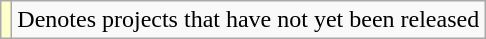<table class="wikitable">
<tr>
<td style="background:#FFFFCC;"></td>
<td>Denotes projects that have not yet been released</td>
</tr>
</table>
